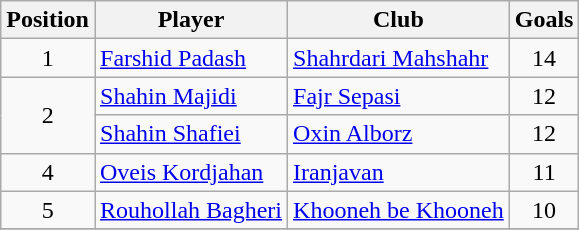<table class="wikitable" style="text-align: left">
<tr>
<th>Position</th>
<th>Player</th>
<th>Club</th>
<th>Goals</th>
</tr>
<tr>
<td align="center">1</td>
<td> <a href='#'>Farshid Padash</a></td>
<td><a href='#'>Shahrdari Mahshahr</a></td>
<td align="center">14</td>
</tr>
<tr>
<td rowspan=2 align="center">2</td>
<td> <a href='#'>Shahin Majidi</a></td>
<td><a href='#'>Fajr Sepasi</a></td>
<td align="center">12</td>
</tr>
<tr>
<td> <a href='#'>Shahin Shafiei</a></td>
<td><a href='#'>Oxin Alborz</a></td>
<td align="center">12</td>
</tr>
<tr>
<td align="center">4</td>
<td> <a href='#'>Oveis Kordjahan</a></td>
<td><a href='#'>Iranjavan</a></td>
<td align="center">11</td>
</tr>
<tr>
<td align="center">5</td>
<td> <a href='#'>Rouhollah Bagheri</a></td>
<td><a href='#'>Khooneh be Khooneh</a></td>
<td align="center">10</td>
</tr>
<tr>
</tr>
</table>
